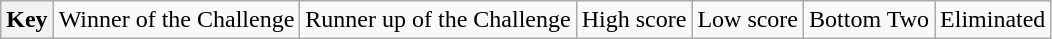<table class="wikitable">
<tr>
<th>Key</th>
<td> Winner of the Challenge</td>
<td> Runner up of the Challenge</td>
<td> High score</td>
<td> Low score</td>
<td> Bottom Two</td>
<td> Eliminated</td>
</tr>
</table>
